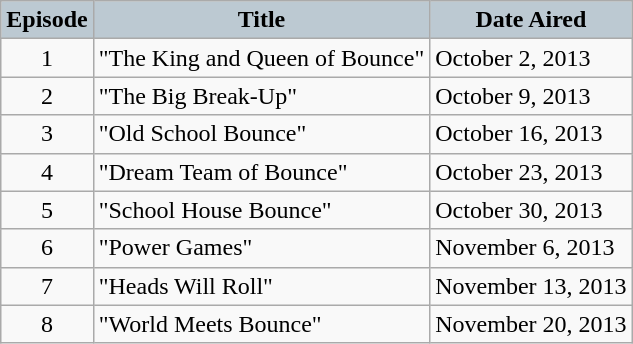<table class="wikitable">
<tr>
<th scope="row" style="background-color:#BCC9D2">Episode</th>
<th scope="row" style="background-color:#BCC9D2">Title</th>
<th scope="row" style="background-color:#BCC9D2">Date Aired</th>
</tr>
<tr>
<td align=center>1</td>
<td>"The King and Queen of Bounce"</td>
<td>October 2, 2013</td>
</tr>
<tr>
<td align=center>2</td>
<td>"The Big Break-Up"</td>
<td>October 9, 2013</td>
</tr>
<tr>
<td align=center>3</td>
<td>"Old School Bounce"</td>
<td>October 16, 2013</td>
</tr>
<tr>
<td align=center>4</td>
<td>"Dream Team of Bounce"</td>
<td>October 23, 2013</td>
</tr>
<tr>
<td align=center>5</td>
<td>"School House Bounce"</td>
<td>October 30, 2013</td>
</tr>
<tr>
<td align=center>6</td>
<td>"Power Games"</td>
<td>November 6, 2013</td>
</tr>
<tr>
<td align=center>7</td>
<td>"Heads Will Roll"</td>
<td>November 13, 2013</td>
</tr>
<tr>
<td align=center>8</td>
<td>"World Meets Bounce"</td>
<td>November 20, 2013</td>
</tr>
</table>
